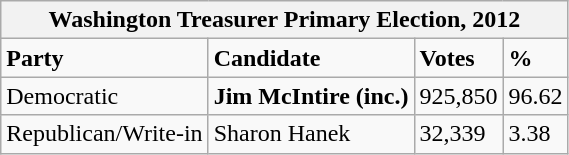<table class="wikitable">
<tr>
<th colspan="4">Washington Treasurer Primary Election, 2012</th>
</tr>
<tr>
<td><strong>Party</strong></td>
<td><strong>Candidate</strong></td>
<td><strong>Votes</strong></td>
<td><strong>%</strong></td>
</tr>
<tr>
<td>Democratic</td>
<td><strong>Jim McIntire (inc.)</strong></td>
<td>925,850</td>
<td>96.62</td>
</tr>
<tr>
<td>Republican/Write-in</td>
<td>Sharon Hanek</td>
<td>32,339</td>
<td>3.38</td>
</tr>
</table>
